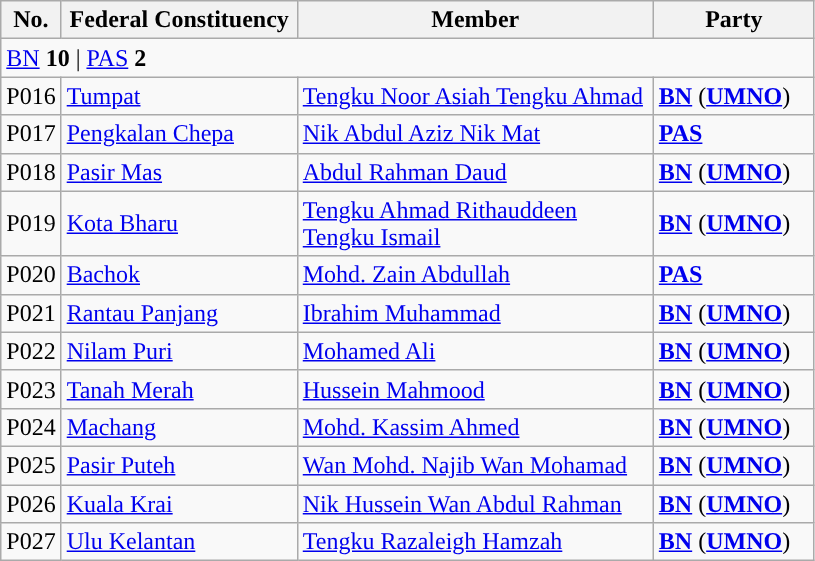<table class="wikitable sortable">
<tr>
<th style="width:30px;">No.</th>
<th style="width:150px;">Federal Constituency</th>
<th style="width:230px;">Member</th>
<th style="width:100px;">Party</th>
</tr>
<tr>
<td colspan="4"><a href='#'>BN</a> <strong>10</strong> | <a href='#'>PAS</a> <strong>2</strong></td>
</tr>
<tr>
<td>P016</td>
<td><a href='#'>Tumpat</a></td>
<td><a href='#'>Tengku Noor Asiah Tengku Ahmad</a></td>
<td><strong><a href='#'>BN</a></strong> (<strong><a href='#'>UMNO</a></strong>)</td>
</tr>
<tr>
<td>P017</td>
<td><a href='#'>Pengkalan Chepa</a></td>
<td><a href='#'>Nik Abdul Aziz Nik Mat</a></td>
<td><strong><a href='#'>PAS</a></strong></td>
</tr>
<tr>
<td>P018</td>
<td><a href='#'>Pasir Mas</a></td>
<td><a href='#'>Abdul Rahman Daud</a></td>
<td><strong><a href='#'>BN</a></strong> (<strong><a href='#'>UMNO</a></strong>)</td>
</tr>
<tr>
<td>P019</td>
<td><a href='#'>Kota Bharu</a></td>
<td><a href='#'>Tengku Ahmad Rithauddeen Tengku Ismail</a></td>
<td><strong><a href='#'>BN</a></strong> (<strong><a href='#'>UMNO</a></strong>)</td>
</tr>
<tr>
<td>P020</td>
<td><a href='#'>Bachok</a></td>
<td><a href='#'>Mohd. Zain Abdullah</a></td>
<td><strong><a href='#'>PAS</a></strong></td>
</tr>
<tr>
<td>P021</td>
<td><a href='#'>Rantau Panjang</a></td>
<td><a href='#'>Ibrahim Muhammad</a></td>
<td><strong><a href='#'>BN</a></strong> (<strong><a href='#'>UMNO</a></strong>)</td>
</tr>
<tr>
<td>P022</td>
<td><a href='#'>Nilam Puri</a></td>
<td><a href='#'>Mohamed Ali</a></td>
<td><strong><a href='#'>BN</a></strong> (<strong><a href='#'>UMNO</a></strong>)</td>
</tr>
<tr>
<td>P023</td>
<td><a href='#'>Tanah Merah</a></td>
<td><a href='#'>Hussein Mahmood</a></td>
<td><strong><a href='#'>BN</a></strong> (<strong><a href='#'>UMNO</a></strong>)</td>
</tr>
<tr>
<td>P024</td>
<td><a href='#'>Machang</a></td>
<td><a href='#'>Mohd. Kassim Ahmed</a></td>
<td><strong><a href='#'>BN</a></strong> (<strong><a href='#'>UMNO</a></strong>)</td>
</tr>
<tr>
<td>P025</td>
<td><a href='#'>Pasir Puteh</a></td>
<td><a href='#'>Wan Mohd. Najib Wan Mohamad</a></td>
<td><strong><a href='#'>BN</a></strong> (<strong><a href='#'>UMNO</a></strong>)</td>
</tr>
<tr>
<td>P026</td>
<td><a href='#'>Kuala Krai</a></td>
<td><a href='#'>Nik Hussein Wan Abdul Rahman</a></td>
<td><strong><a href='#'>BN</a></strong> (<strong><a href='#'>UMNO</a></strong>)</td>
</tr>
<tr>
<td>P027</td>
<td><a href='#'>Ulu Kelantan</a></td>
<td><a href='#'>Tengku Razaleigh Hamzah</a></td>
<td><strong><a href='#'>BN</a></strong> (<strong><a href='#'>UMNO</a></strong>)</td>
</tr>
</table>
